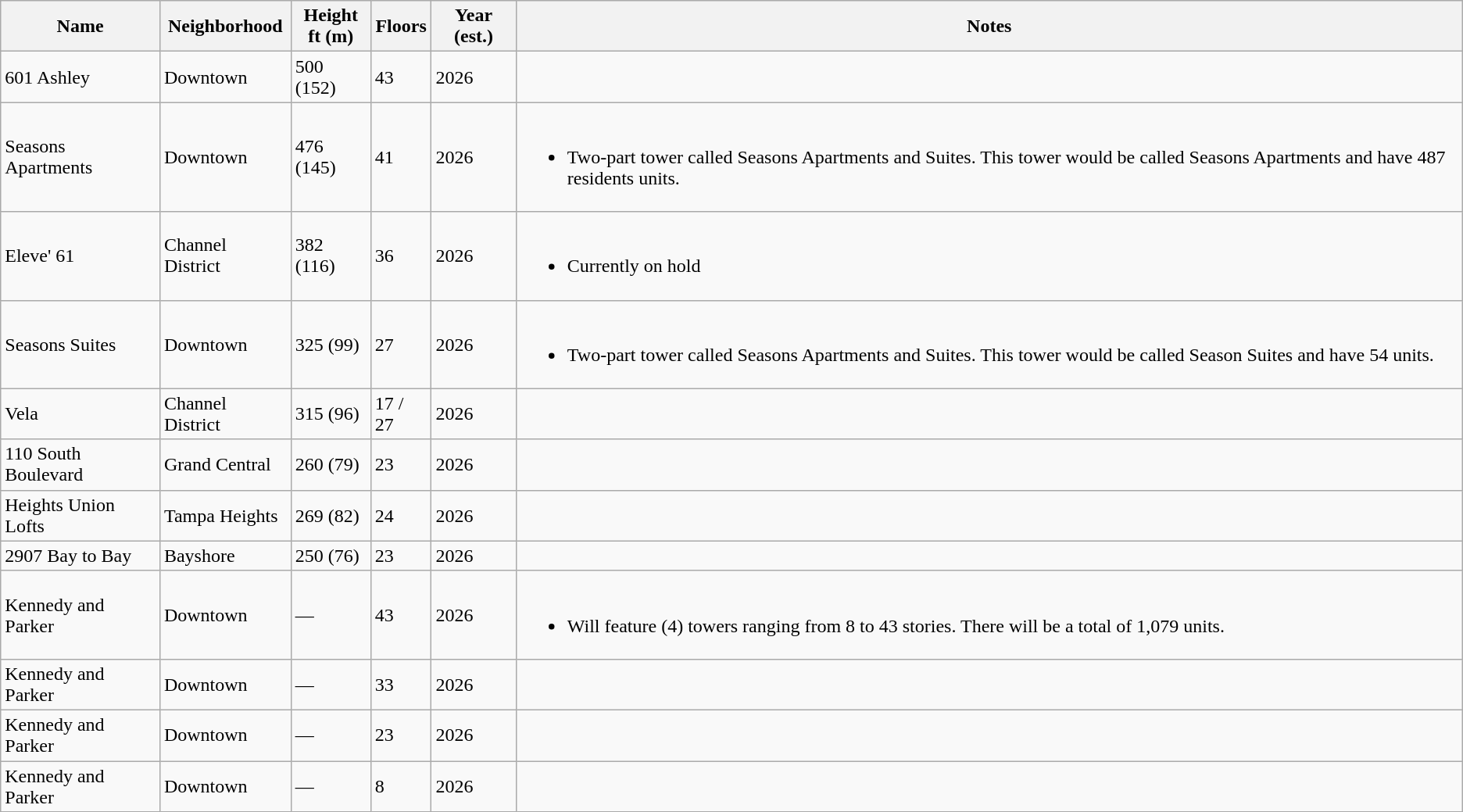<table class="wikitable sortable">
<tr>
<th>Name</th>
<th>Neighborhood</th>
<th>Height<br>ft (m)</th>
<th>Floors</th>
<th>Year (est.)</th>
<th>Notes</th>
</tr>
<tr>
<td>601 Ashley</td>
<td>Downtown</td>
<td>500 (152)</td>
<td>43</td>
<td>2026</td>
<td></td>
</tr>
<tr>
<td>Seasons Apartments</td>
<td>Downtown</td>
<td>476 (145)</td>
<td>41</td>
<td>2026</td>
<td><br><ul><li>Two-part tower called Seasons Apartments and Suites. This tower would be called Seasons Apartments and have 487 residents units.</li></ul></td>
</tr>
<tr>
<td>Eleve' 61</td>
<td>Channel District</td>
<td>382 (116)</td>
<td>36</td>
<td>2026</td>
<td><br><ul><li>Currently on hold</li></ul></td>
</tr>
<tr>
<td>Seasons Suites</td>
<td>Downtown</td>
<td>325 (99)</td>
<td>27</td>
<td>2026</td>
<td><br><ul><li>Two-part tower called Seasons Apartments and Suites. This tower would be called Season Suites and have 54 units.</li></ul></td>
</tr>
<tr>
<td>Vela</td>
<td>Channel District</td>
<td>315 (96)</td>
<td>17 / 27</td>
<td>2026</td>
<td></td>
</tr>
<tr>
<td>110 South Boulevard</td>
<td>Grand Central</td>
<td>260 (79)</td>
<td>23</td>
<td>2026</td>
<td></td>
</tr>
<tr>
<td>Heights Union Lofts</td>
<td>Tampa Heights</td>
<td>269 (82)</td>
<td>24</td>
<td>2026</td>
<td></td>
</tr>
<tr>
<td>2907 Bay to Bay</td>
<td>Bayshore</td>
<td>250 (76)</td>
<td>23</td>
<td>2026</td>
<td></td>
</tr>
<tr>
<td>Kennedy and Parker</td>
<td>Downtown</td>
<td>—</td>
<td>43</td>
<td>2026</td>
<td><br><ul><li>Will feature (4) towers ranging from 8 to 43 stories. There will be a total of 1,079 units.</li></ul></td>
</tr>
<tr>
<td>Kennedy and Parker</td>
<td>Downtown</td>
<td>—</td>
<td>33</td>
<td>2026</td>
<td></td>
</tr>
<tr>
<td>Kennedy and Parker</td>
<td>Downtown</td>
<td>—</td>
<td>23</td>
<td>2026</td>
<td></td>
</tr>
<tr>
<td>Kennedy and Parker</td>
<td>Downtown</td>
<td>—</td>
<td>8</td>
<td>2026</td>
<td></td>
</tr>
</table>
